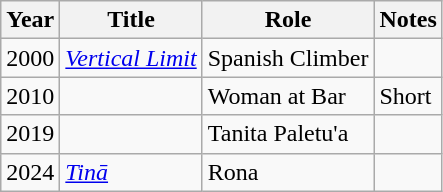<table class="wikitable sortable">
<tr>
<th>Year</th>
<th>Title</th>
<th>Role</th>
<th class="unsortable">Notes</th>
</tr>
<tr>
<td>2000</td>
<td><em><a href='#'>Vertical Limit</a></em></td>
<td>Spanish Climber</td>
<td></td>
</tr>
<tr>
<td>2010</td>
<td><em></em></td>
<td>Woman at Bar</td>
<td>Short</td>
</tr>
<tr>
<td>2019</td>
<td><em></em></td>
<td>Tanita Paletu'a</td>
<td></td>
</tr>
<tr>
<td>2024</td>
<td><em><a href='#'>Tinā</a></em></td>
<td>Rona</td>
<td></td>
</tr>
</table>
